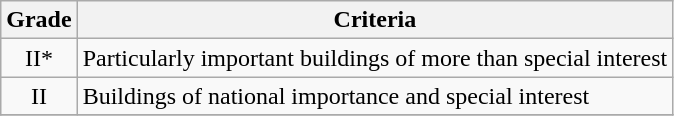<table class="wikitable" border="1">
<tr>
<th>Grade</th>
<th>Criteria</th>
</tr>
<tr>
<td align="center" >II*</td>
<td>Particularly important buildings of more than special interest</td>
</tr>
<tr>
<td align="center" >II</td>
<td>Buildings of national importance and special interest</td>
</tr>
<tr>
</tr>
</table>
